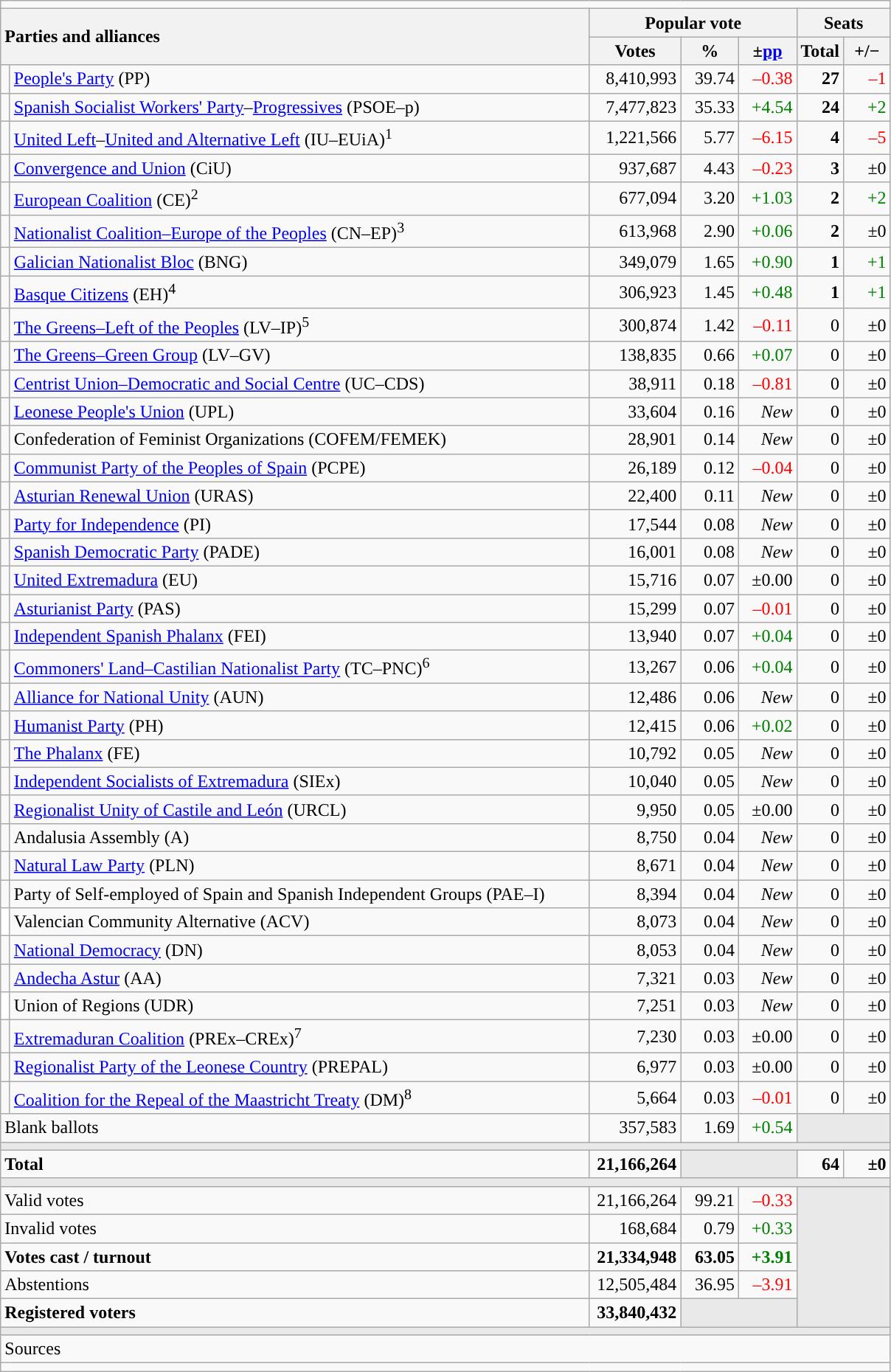<table class="wikitable" style="text-align:right">
<tr>
<td colspan="7"></td>
</tr>
<tr>
<th style="text-align:left;" rowspan="2" colspan="2" width="525">Parties and alliances</th>
<th colspan="3">Popular vote</th>
<th colspan="2">Seats</th>
</tr>
<tr>
<th width="75">Votes</th>
<th width="45">%</th>
<th width="45">±<a href='#'>pp</a></th>
<th width="35">Total</th>
<th width="35">+/−</th>
</tr>
<tr>
<td width="1" style="color:inherit;background:"></td>
<td align="left"><a href='#'>People's Party</a> (PP)</td>
<td>8,410,993</td>
<td>39.74</td>
<td style="color:red;">–0.38</td>
<td><strong>27</strong></td>
<td style="color:red;">–1</td>
</tr>
<tr>
<td style="color:inherit;background:"></td>
<td align="left"><a href='#'>Spanish Socialist Workers' Party</a>–<a href='#'>Progressives</a> (PSOE–p)</td>
<td>7,477,823</td>
<td>35.33</td>
<td style="color:green;">+4.54</td>
<td><strong>24</strong></td>
<td style="color:green;">+2</td>
</tr>
<tr>
<td style="color:inherit;background:"></td>
<td align="left"><a href='#'>United Left</a>–<a href='#'>United and Alternative Left</a> (IU–EUiA)<sup>1</sup></td>
<td>1,221,566</td>
<td>5.77</td>
<td style="color:red;">–6.15</td>
<td><strong>4</strong></td>
<td style="color:red;">–5</td>
</tr>
<tr>
<td style="color:inherit;background:"></td>
<td align="left"><a href='#'>Convergence and Union</a> (CiU)</td>
<td>937,687</td>
<td>4.43</td>
<td style="color:red;">–0.23</td>
<td><strong>3</strong></td>
<td>±0</td>
</tr>
<tr>
<td style="color:inherit;background:"></td>
<td align="left"><a href='#'>European Coalition</a> (CE)<sup>2</sup></td>
<td>677,094</td>
<td>3.20</td>
<td style="color:green;">+1.03</td>
<td><strong>2</strong></td>
<td style="color:green;">+2</td>
</tr>
<tr>
<td style="color:inherit;background:"></td>
<td align="left"><a href='#'>Nationalist Coalition–Europe of the Peoples</a> (CN–EP)<sup>3</sup></td>
<td>613,968</td>
<td>2.90</td>
<td style="color:green;">+0.06</td>
<td><strong>2</strong></td>
<td>±0</td>
</tr>
<tr>
<td style="color:inherit;background:"></td>
<td align="left"><a href='#'>Galician Nationalist Bloc</a> (BNG)</td>
<td>349,079</td>
<td>1.65</td>
<td style="color:green;">+0.90</td>
<td><strong>1</strong></td>
<td style="color:green;">+1</td>
</tr>
<tr>
<td style="color:inherit;background:"></td>
<td align="left"><a href='#'>Basque Citizens</a> (EH)<sup>4</sup></td>
<td>306,923</td>
<td>1.45</td>
<td style="color:green;">+0.48</td>
<td><strong>1</strong></td>
<td style="color:green;">+1</td>
</tr>
<tr>
<td style="color:inherit;background:"></td>
<td align="left"><a href='#'>The Greens–Left of the Peoples</a> (LV–IP)<sup>5</sup></td>
<td>300,874</td>
<td>1.42</td>
<td style="color:red;">–0.11</td>
<td>0</td>
<td>±0</td>
</tr>
<tr>
<td style="color:inherit;background:"></td>
<td align="left"><a href='#'>The Greens–Green Group</a> (LV–GV)</td>
<td>138,835</td>
<td>0.66</td>
<td style="color:green;">+0.07</td>
<td>0</td>
<td>±0</td>
</tr>
<tr>
<td style="color:inherit;background:"></td>
<td align="left"><a href='#'>Centrist Union–Democratic and Social Centre</a> (UC–CDS)</td>
<td>38,911</td>
<td>0.18</td>
<td style="color:red;">–0.81</td>
<td>0</td>
<td>±0</td>
</tr>
<tr>
<td style="color:inherit;background:"></td>
<td align="left"><a href='#'>Leonese People's Union</a> (UPL)</td>
<td>33,604</td>
<td>0.16</td>
<td><em>New</em></td>
<td>0</td>
<td>±0</td>
</tr>
<tr>
<td style="color:inherit;background:"></td>
<td align="left">Confederation of Feminist Organizations (COFEM/FEMEK)</td>
<td>28,901</td>
<td>0.14</td>
<td><em>New</em></td>
<td>0</td>
<td>±0</td>
</tr>
<tr>
<td style="color:inherit;background:"></td>
<td align="left"><a href='#'>Communist Party of the Peoples of Spain</a> (PCPE)</td>
<td>26,189</td>
<td>0.12</td>
<td style="color:red;">–0.04</td>
<td>0</td>
<td>±0</td>
</tr>
<tr>
<td style="color:inherit;background:"></td>
<td align="left"><a href='#'>Asturian Renewal Union</a> (URAS)</td>
<td>22,400</td>
<td>0.11</td>
<td><em>New</em></td>
<td>0</td>
<td>±0</td>
</tr>
<tr>
<td style="color:inherit;background:"></td>
<td align="left"><a href='#'>Party for Independence</a> (PI)</td>
<td>17,544</td>
<td>0.08</td>
<td><em>New</em></td>
<td>0</td>
<td>±0</td>
</tr>
<tr>
<td style="color:inherit;background:"></td>
<td align="left"><a href='#'>Spanish Democratic Party</a> (PADE)</td>
<td>16,001</td>
<td>0.08</td>
<td><em>New</em></td>
<td>0</td>
<td>±0</td>
</tr>
<tr>
<td style="color:inherit;background:"></td>
<td align="left"><a href='#'>United Extremadura</a> (EU)</td>
<td>15,716</td>
<td>0.07</td>
<td>±0.00</td>
<td>0</td>
<td>±0</td>
</tr>
<tr>
<td style="color:inherit;background:"></td>
<td align="left"><a href='#'>Asturianist Party</a> (PAS)</td>
<td>15,299</td>
<td>0.07</td>
<td style="color:red;">–0.01</td>
<td>0</td>
<td>±0</td>
</tr>
<tr>
<td style="color:inherit;background:"></td>
<td align="left"><a href='#'>Independent Spanish Phalanx</a> (FEI)</td>
<td>13,940</td>
<td>0.07</td>
<td style="color:green;">+0.04</td>
<td>0</td>
<td>±0</td>
</tr>
<tr>
<td style="color:inherit;background:"></td>
<td align="left"><a href='#'>Commoners' Land–Castilian Nationalist Party</a> (TC–PNC)<sup>6</sup></td>
<td>13,267</td>
<td>0.06</td>
<td style="color:green;">+0.04</td>
<td>0</td>
<td>±0</td>
</tr>
<tr>
<td style="color:inherit;background:"></td>
<td align="left"><a href='#'>Alliance for National Unity</a> (AUN)</td>
<td>12,486</td>
<td>0.06</td>
<td><em>New</em></td>
<td>0</td>
<td>±0</td>
</tr>
<tr>
<td style="color:inherit;background:"></td>
<td align="left"><a href='#'>Humanist Party</a> (PH)</td>
<td>12,415</td>
<td>0.06</td>
<td style="color:green;">+0.02</td>
<td>0</td>
<td>±0</td>
</tr>
<tr>
<td style="color:inherit;background:"></td>
<td align="left"><a href='#'>The Phalanx</a> (FE)</td>
<td>10,792</td>
<td>0.05</td>
<td><em>New</em></td>
<td>0</td>
<td>±0</td>
</tr>
<tr>
<td style="color:inherit;background:"></td>
<td align="left"><a href='#'>Independent Socialists of Extremadura</a> (SIEx)</td>
<td>10,040</td>
<td>0.05</td>
<td><em>New</em></td>
<td>0</td>
<td>±0</td>
</tr>
<tr>
<td style="color:inherit;background:"></td>
<td align="left"><a href='#'>Regionalist Unity of Castile and León</a> (URCL)</td>
<td>9,950</td>
<td>0.05</td>
<td>±0.00</td>
<td>0</td>
<td>±0</td>
</tr>
<tr>
<td style="color:inherit;background:"></td>
<td align="left">Andalusia Assembly (A)</td>
<td>8,750</td>
<td>0.04</td>
<td><em>New</em></td>
<td>0</td>
<td>±0</td>
</tr>
<tr>
<td style="color:inherit;background:"></td>
<td align="left"><a href='#'>Natural Law Party</a> (PLN)</td>
<td>8,671</td>
<td>0.04</td>
<td><em>New</em></td>
<td>0</td>
<td>±0</td>
</tr>
<tr>
<td style="color:inherit;background:"></td>
<td align="left">Party of Self-employed of Spain and Spanish Independent Groups (PAE–I)</td>
<td>8,394</td>
<td>0.04</td>
<td><em>New</em></td>
<td>0</td>
<td>±0</td>
</tr>
<tr>
<td bgcolor="white"></td>
<td align="left">Valencian Community Alternative (ACV)</td>
<td>8,073</td>
<td>0.04</td>
<td><em>New</em></td>
<td>0</td>
<td>±0</td>
</tr>
<tr>
<td style="color:inherit;background:"></td>
<td align="left"><a href='#'>National Democracy</a> (DN)</td>
<td>8,053</td>
<td>0.04</td>
<td><em>New</em></td>
<td>0</td>
<td>±0</td>
</tr>
<tr>
<td style="color:inherit;background:"></td>
<td align="left"><a href='#'>Andecha Astur</a> (AA)</td>
<td>7,321</td>
<td>0.03</td>
<td><em>New</em></td>
<td>0</td>
<td>±0</td>
</tr>
<tr>
<td bgcolor="white"></td>
<td align="left">Union of Regions (UDR)</td>
<td>7,251</td>
<td>0.03</td>
<td><em>New</em></td>
<td>0</td>
<td>±0</td>
</tr>
<tr>
<td style="color:inherit;background:"></td>
<td align="left"><a href='#'>Extremaduran Coalition</a> (PREx–CREx)<sup>7</sup></td>
<td>7,230</td>
<td>0.03</td>
<td>±0.00</td>
<td>0</td>
<td>±0</td>
</tr>
<tr>
<td style="color:inherit;background:"></td>
<td align="left"><a href='#'>Regionalist Party of the Leonese Country</a> (PREPAL)</td>
<td>6,977</td>
<td>0.03</td>
<td>±0.00</td>
<td>0</td>
<td>±0</td>
</tr>
<tr>
<td style="color:inherit;background:"></td>
<td align="left"><a href='#'>Coalition for the Repeal of the Maastricht Treaty</a> (DM)<sup>8</sup></td>
<td>5,664</td>
<td>0.03</td>
<td style="color:red;">–0.01</td>
<td>0</td>
<td>±0</td>
</tr>
<tr>
<td align="left" colspan="2">Blank ballots</td>
<td>357,583</td>
<td>1.69</td>
<td style="color:green;">+0.54</td>
<td bgcolor="#E9E9E9" colspan="2"></td>
</tr>
<tr>
<td colspan="7" bgcolor="#E9E9E9"></td>
</tr>
<tr style="font-weight:bold;">
<td align="left" colspan="2">Total</td>
<td>21,166,264</td>
<td bgcolor="#E9E9E9" colspan="2"></td>
<td>64</td>
<td>±0</td>
</tr>
<tr>
<td colspan="7" bgcolor="#E9E9E9"></td>
</tr>
<tr>
<td align="left" colspan="2">Valid votes</td>
<td>21,166,264</td>
<td>99.21</td>
<td style="color:red;">–0.33</td>
<td bgcolor="#E9E9E9" colspan="2" rowspan="5"></td>
</tr>
<tr>
<td align="left" colspan="2">Invalid votes</td>
<td>168,684</td>
<td>0.79</td>
<td style="color:green;">+0.33</td>
</tr>
<tr style="font-weight:bold;">
<td align="left" colspan="2">Votes cast / turnout</td>
<td>21,334,948</td>
<td>63.05</td>
<td style="color:green;">+3.91</td>
</tr>
<tr>
<td align="left" colspan="2">Abstentions</td>
<td>12,505,484</td>
<td>36.95</td>
<td style="color:red;">–3.91</td>
</tr>
<tr style="font-weight:bold;">
<td align="left" colspan="2">Registered voters</td>
<td>33,840,432</td>
<td bgcolor="#E9E9E9" colspan="2"></td>
</tr>
<tr>
<td colspan="7" bgcolor="#E9E9E9"></td>
</tr>
<tr>
<td align="left" colspan="7">Sources</td>
</tr>
<tr>
<td colspan="7" style="text-align:left; max-width:790px;"></td>
</tr>
</table>
